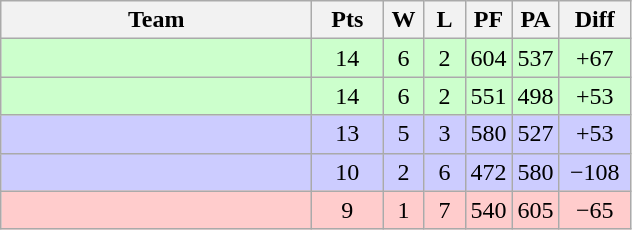<table class=wikitable style="text-align:center">
<tr>
<th width=200>Team</th>
<th width=40>Pts</th>
<th width=20>W</th>
<th width=20>L</th>
<th width=20>PF</th>
<th width=20>PA</th>
<th width=40>Diff</th>
</tr>
<tr bgcolor=#ccffcc>
<td align=left><strong></strong></td>
<td>14</td>
<td>6</td>
<td>2</td>
<td>604</td>
<td>537</td>
<td>+67</td>
</tr>
<tr bgcolor=#ccffcc>
<td align=left><strong></strong></td>
<td>14</td>
<td>6</td>
<td>2</td>
<td>551</td>
<td>498</td>
<td>+53</td>
</tr>
<tr bgcolor=#ccccff>
<td align=left></td>
<td>13</td>
<td>5</td>
<td>3</td>
<td>580</td>
<td>527</td>
<td>+53</td>
</tr>
<tr bgcolor=#ccccff>
<td align=left></td>
<td>10</td>
<td>2</td>
<td>6</td>
<td>472</td>
<td>580</td>
<td>−108</td>
</tr>
<tr bgcolor=ffcccc>
<td align=left></td>
<td>9</td>
<td>1</td>
<td>7</td>
<td>540</td>
<td>605</td>
<td>−65</td>
</tr>
</table>
